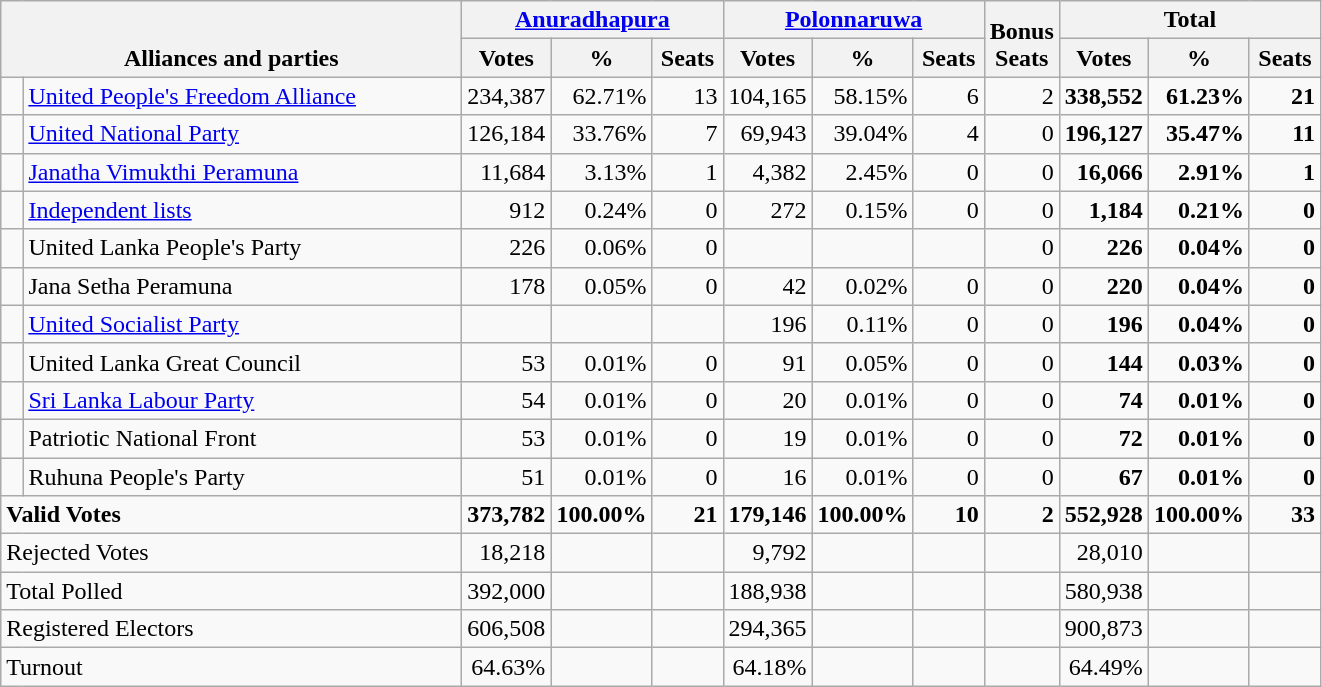<table class="wikitable" border="1" style="text-align:right;">
<tr>
<th valign=bottom rowspan=2 colspan=2 width="300">Alliances and parties</th>
<th colspan=3><a href='#'>Anuradhapura</a></th>
<th colspan=3><a href='#'>Polonnaruwa</a></th>
<th valign=bottom rowspan=2 width="40">Bonus<br>Seats</th>
<th colspan=3>Total</th>
</tr>
<tr>
<th align=center valign=bottom width="50">Votes</th>
<th align=center valign=bottom width="50">%</th>
<th align=center valign=bottom width="40">Seats</th>
<th align=center valign=bottom width="50">Votes</th>
<th align=center valign=bottom width="50">%</th>
<th align=center valign=bottom width="40">Seats</th>
<th align=center valign=bottom width="50">Votes</th>
<th align=center valign=bottom width="50">%</th>
<th align=center valign=bottom width="40">Seats</th>
</tr>
<tr>
<td bgcolor=> </td>
<td align=left><a href='#'>United People's Freedom Alliance</a></td>
<td>234,387</td>
<td>62.71%</td>
<td>13</td>
<td>104,165</td>
<td>58.15%</td>
<td>6</td>
<td>2</td>
<td><strong>338,552</strong></td>
<td><strong>61.23%</strong></td>
<td><strong>21</strong></td>
</tr>
<tr>
<td bgcolor=> </td>
<td align=left><a href='#'>United National Party</a></td>
<td>126,184</td>
<td>33.76%</td>
<td>7</td>
<td>69,943</td>
<td>39.04%</td>
<td>4</td>
<td>0</td>
<td><strong>196,127</strong></td>
<td><strong>35.47%</strong></td>
<td><strong>11</strong></td>
</tr>
<tr>
<td bgcolor=> </td>
<td align=left><a href='#'>Janatha Vimukthi Peramuna</a></td>
<td>11,684</td>
<td>3.13%</td>
<td>1</td>
<td>4,382</td>
<td>2.45%</td>
<td>0</td>
<td>0</td>
<td><strong>16,066</strong></td>
<td><strong>2.91%</strong></td>
<td><strong>1</strong></td>
</tr>
<tr>
<td></td>
<td align=left><a href='#'>Independent lists</a></td>
<td>912</td>
<td>0.24%</td>
<td>0</td>
<td>272</td>
<td>0.15%</td>
<td>0</td>
<td>0</td>
<td><strong>1,184</strong></td>
<td><strong>0.21%</strong></td>
<td><strong>0</strong></td>
</tr>
<tr>
<td></td>
<td align=left>United Lanka People's Party</td>
<td>226</td>
<td>0.06%</td>
<td>0</td>
<td></td>
<td></td>
<td></td>
<td>0</td>
<td><strong>226</strong></td>
<td><strong>0.04%</strong></td>
<td><strong>0</strong></td>
</tr>
<tr>
<td></td>
<td align=left>Jana Setha Peramuna</td>
<td>178</td>
<td>0.05%</td>
<td>0</td>
<td>42</td>
<td>0.02%</td>
<td>0</td>
<td>0</td>
<td><strong>220</strong></td>
<td><strong>0.04%</strong></td>
<td><strong>0</strong></td>
</tr>
<tr>
<td></td>
<td align=left><a href='#'>United Socialist Party</a></td>
<td></td>
<td></td>
<td></td>
<td>196</td>
<td>0.11%</td>
<td>0</td>
<td>0</td>
<td><strong>196</strong></td>
<td><strong>0.04%</strong></td>
<td><strong>0</strong></td>
</tr>
<tr>
<td></td>
<td align=left>United Lanka Great Council</td>
<td>53</td>
<td>0.01%</td>
<td>0</td>
<td>91</td>
<td>0.05%</td>
<td>0</td>
<td>0</td>
<td><strong>144</strong></td>
<td><strong>0.03%</strong></td>
<td><strong>0</strong></td>
</tr>
<tr>
<td></td>
<td align=left><a href='#'>Sri Lanka Labour Party</a></td>
<td>54</td>
<td>0.01%</td>
<td>0</td>
<td>20</td>
<td>0.01%</td>
<td>0</td>
<td>0</td>
<td><strong>74</strong></td>
<td><strong>0.01%</strong></td>
<td><strong>0</strong></td>
</tr>
<tr>
<td></td>
<td align=left>Patriotic National Front</td>
<td>53</td>
<td>0.01%</td>
<td>0</td>
<td>19</td>
<td>0.01%</td>
<td>0</td>
<td>0</td>
<td><strong>72</strong></td>
<td><strong>0.01%</strong></td>
<td><strong>0</strong></td>
</tr>
<tr>
<td></td>
<td align=left>Ruhuna People's Party</td>
<td>51</td>
<td>0.01%</td>
<td>0</td>
<td>16</td>
<td>0.01%</td>
<td>0</td>
<td>0</td>
<td><strong>67</strong></td>
<td><strong>0.01%</strong></td>
<td><strong>0</strong></td>
</tr>
<tr>
<td colspan=2 align=left><strong>Valid Votes</strong></td>
<td><strong>373,782</strong></td>
<td><strong>100.00%</strong></td>
<td><strong>21</strong></td>
<td><strong>179,146</strong></td>
<td><strong>100.00%</strong></td>
<td><strong>10</strong></td>
<td><strong>2</strong></td>
<td><strong>552,928</strong></td>
<td><strong>100.00%</strong></td>
<td><strong>33</strong></td>
</tr>
<tr>
<td colspan=2 align=left>Rejected Votes</td>
<td>18,218</td>
<td></td>
<td></td>
<td>9,792</td>
<td></td>
<td></td>
<td></td>
<td>28,010</td>
<td></td>
<td></td>
</tr>
<tr>
<td colspan=2 align=left>Total Polled</td>
<td>392,000</td>
<td></td>
<td></td>
<td>188,938</td>
<td></td>
<td></td>
<td></td>
<td>580,938</td>
<td></td>
<td></td>
</tr>
<tr>
<td colspan=2 align=left>Registered Electors</td>
<td>606,508</td>
<td></td>
<td></td>
<td>294,365</td>
<td></td>
<td></td>
<td></td>
<td>900,873</td>
<td></td>
<td></td>
</tr>
<tr>
<td colspan=2 align=left>Turnout</td>
<td>64.63%</td>
<td></td>
<td></td>
<td>64.18%</td>
<td></td>
<td></td>
<td></td>
<td>64.49%</td>
<td></td>
<td></td>
</tr>
</table>
